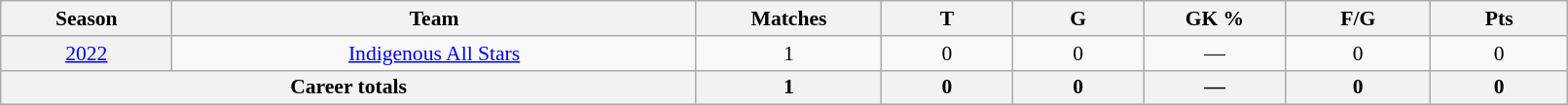<table class="wikitable sortable"  style="font-size:90%; text-align:center; width:85%;">
<tr>
<th width=2%>Season</th>
<th width=8%>Team</th>
<th width=2%>Matches</th>
<th width=2%>T</th>
<th width=2%>G</th>
<th width=2%>GK %</th>
<th width=2%>F/G</th>
<th width=2%>Pts</th>
</tr>
<tr>
<th scope="row" style="text-align:center; font-weight:normal"><a href='#'>2022</a></th>
<td style="text-align:center;"> <a href='#'>Indigenous All Stars</a></td>
<td>1</td>
<td>0</td>
<td>0</td>
<td>—</td>
<td>0</td>
<td>0</td>
</tr>
<tr class="sortbottom">
<th colspan=2>Career totals</th>
<th>1</th>
<th>0</th>
<th>0</th>
<th>—</th>
<th>0</th>
<th>0</th>
</tr>
</table>
